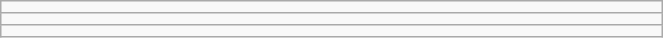<table class="wikitable" style=" text-align:center; font-size:110%;" width="35%">
<tr>
<td></td>
</tr>
<tr>
<td></td>
</tr>
<tr>
<td></td>
</tr>
</table>
